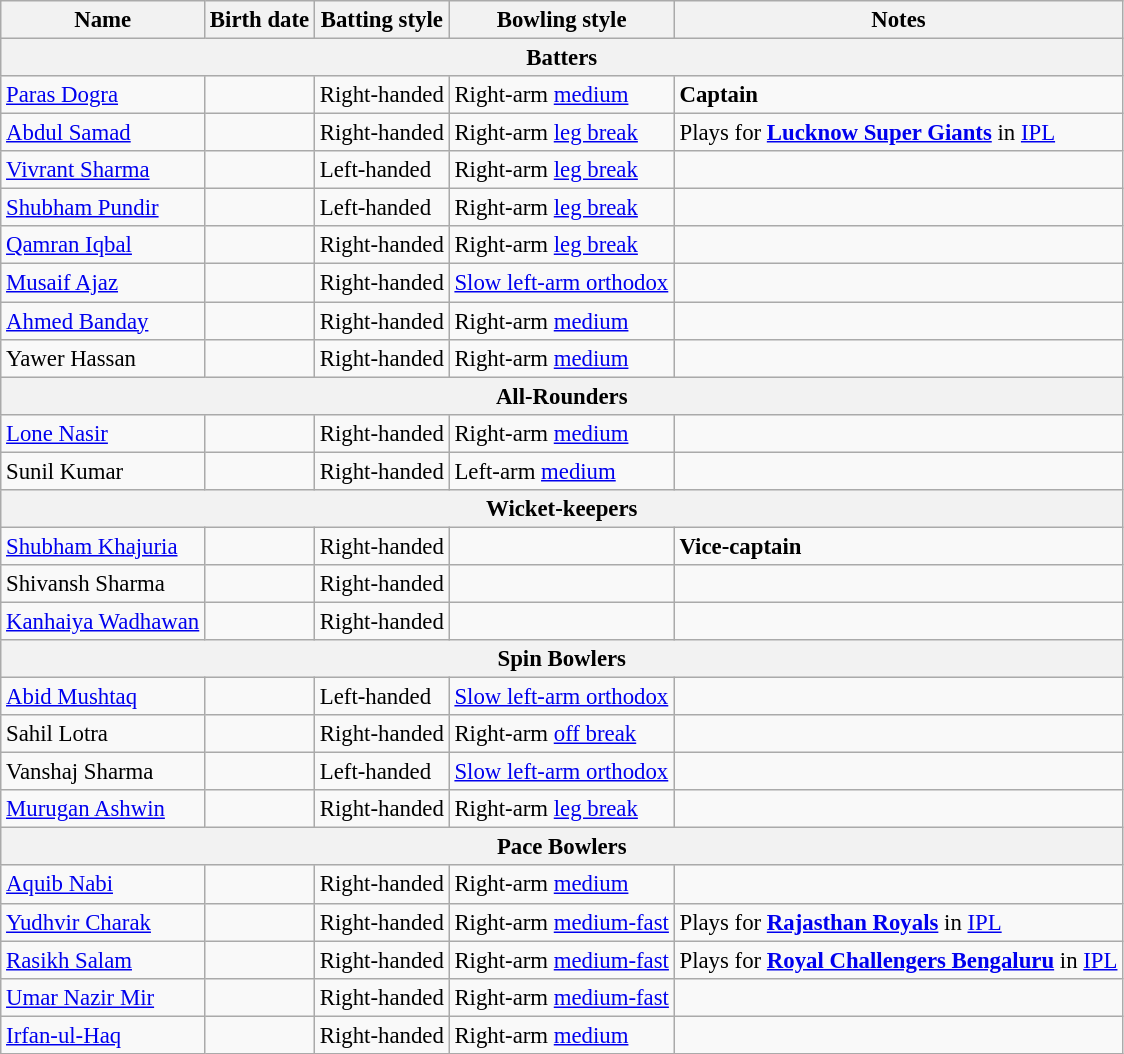<table class="wikitable" style="font-size:95%;">
<tr>
<th>Name</th>
<th>Birth date</th>
<th>Batting style</th>
<th>Bowling style</th>
<th>Notes</th>
</tr>
<tr>
<th colspan="5">Batters</th>
</tr>
<tr>
<td><a href='#'>Paras Dogra</a></td>
<td></td>
<td>Right-handed</td>
<td>Right-arm <a href='#'>medium</a></td>
<td><strong>Captain</strong></td>
</tr>
<tr>
<td><a href='#'>Abdul Samad</a></td>
<td></td>
<td>Right-handed</td>
<td>Right-arm <a href='#'>leg break</a></td>
<td>Plays for <strong><a href='#'>Lucknow Super Giants</a></strong> in <a href='#'>IPL</a></td>
</tr>
<tr>
<td><a href='#'>Vivrant Sharma</a></td>
<td></td>
<td>Left-handed</td>
<td>Right-arm <a href='#'>leg break</a></td>
<td></td>
</tr>
<tr>
<td><a href='#'>Shubham Pundir</a></td>
<td></td>
<td>Left-handed</td>
<td>Right-arm <a href='#'>leg break</a></td>
<td></td>
</tr>
<tr>
<td><a href='#'>Qamran Iqbal</a></td>
<td></td>
<td>Right-handed</td>
<td>Right-arm <a href='#'>leg break</a></td>
<td></td>
</tr>
<tr>
<td><a href='#'>Musaif Ajaz</a></td>
<td></td>
<td>Right-handed</td>
<td><a href='#'>Slow left-arm orthodox</a></td>
<td></td>
</tr>
<tr>
<td><a href='#'>Ahmed Banday</a></td>
<td></td>
<td>Right-handed</td>
<td>Right-arm <a href='#'>medium</a></td>
<td></td>
</tr>
<tr>
<td>Yawer Hassan</td>
<td></td>
<td>Right-handed</td>
<td>Right-arm <a href='#'>medium</a></td>
<td></td>
</tr>
<tr>
<th colspan="5">All-Rounders</th>
</tr>
<tr>
<td><a href='#'>Lone Nasir</a></td>
<td></td>
<td>Right-handed</td>
<td>Right-arm <a href='#'>medium</a></td>
<td></td>
</tr>
<tr>
<td>Sunil Kumar</td>
<td></td>
<td>Right-handed</td>
<td>Left-arm <a href='#'>medium</a></td>
<td></td>
</tr>
<tr>
<th colspan="5">Wicket-keepers</th>
</tr>
<tr>
<td><a href='#'>Shubham Khajuria</a></td>
<td></td>
<td>Right-handed</td>
<td></td>
<td><strong>Vice-captain</strong></td>
</tr>
<tr>
<td>Shivansh Sharma</td>
<td></td>
<td>Right-handed</td>
<td></td>
<td></td>
</tr>
<tr>
<td><a href='#'>Kanhaiya Wadhawan</a></td>
<td></td>
<td>Right-handed</td>
<td></td>
<td></td>
</tr>
<tr>
<th colspan="5">Spin Bowlers</th>
</tr>
<tr>
<td><a href='#'>Abid Mushtaq</a></td>
<td></td>
<td>Left-handed</td>
<td><a href='#'>Slow left-arm orthodox</a></td>
<td></td>
</tr>
<tr>
<td>Sahil Lotra</td>
<td></td>
<td>Right-handed</td>
<td>Right-arm <a href='#'>off break</a></td>
<td></td>
</tr>
<tr>
<td>Vanshaj Sharma</td>
<td></td>
<td>Left-handed</td>
<td><a href='#'>Slow left-arm orthodox</a></td>
<td></td>
</tr>
<tr>
<td><a href='#'>Murugan Ashwin</a></td>
<td></td>
<td>Right-handed</td>
<td>Right-arm <a href='#'>leg break</a></td>
<td></td>
</tr>
<tr>
<th colspan="5">Pace Bowlers</th>
</tr>
<tr>
<td><a href='#'>Aquib Nabi</a></td>
<td></td>
<td>Right-handed</td>
<td>Right-arm <a href='#'>medium</a></td>
<td></td>
</tr>
<tr>
<td><a href='#'>Yudhvir Charak</a></td>
<td></td>
<td>Right-handed</td>
<td>Right-arm <a href='#'>medium-fast</a></td>
<td>Plays for <strong><a href='#'>Rajasthan Royals</a></strong> in <a href='#'>IPL</a></td>
</tr>
<tr>
<td><a href='#'>Rasikh Salam</a></td>
<td></td>
<td>Right-handed</td>
<td>Right-arm <a href='#'>medium-fast</a></td>
<td>Plays for <strong><a href='#'>Royal Challengers Bengaluru</a></strong> in <a href='#'>IPL</a></td>
</tr>
<tr>
<td><a href='#'>Umar Nazir Mir</a></td>
<td></td>
<td>Right-handed</td>
<td>Right-arm <a href='#'>medium-fast</a></td>
<td></td>
</tr>
<tr>
<td><a href='#'>Irfan-ul-Haq</a></td>
<td></td>
<td>Right-handed</td>
<td>Right-arm <a href='#'>medium</a></td>
<td></td>
</tr>
</table>
